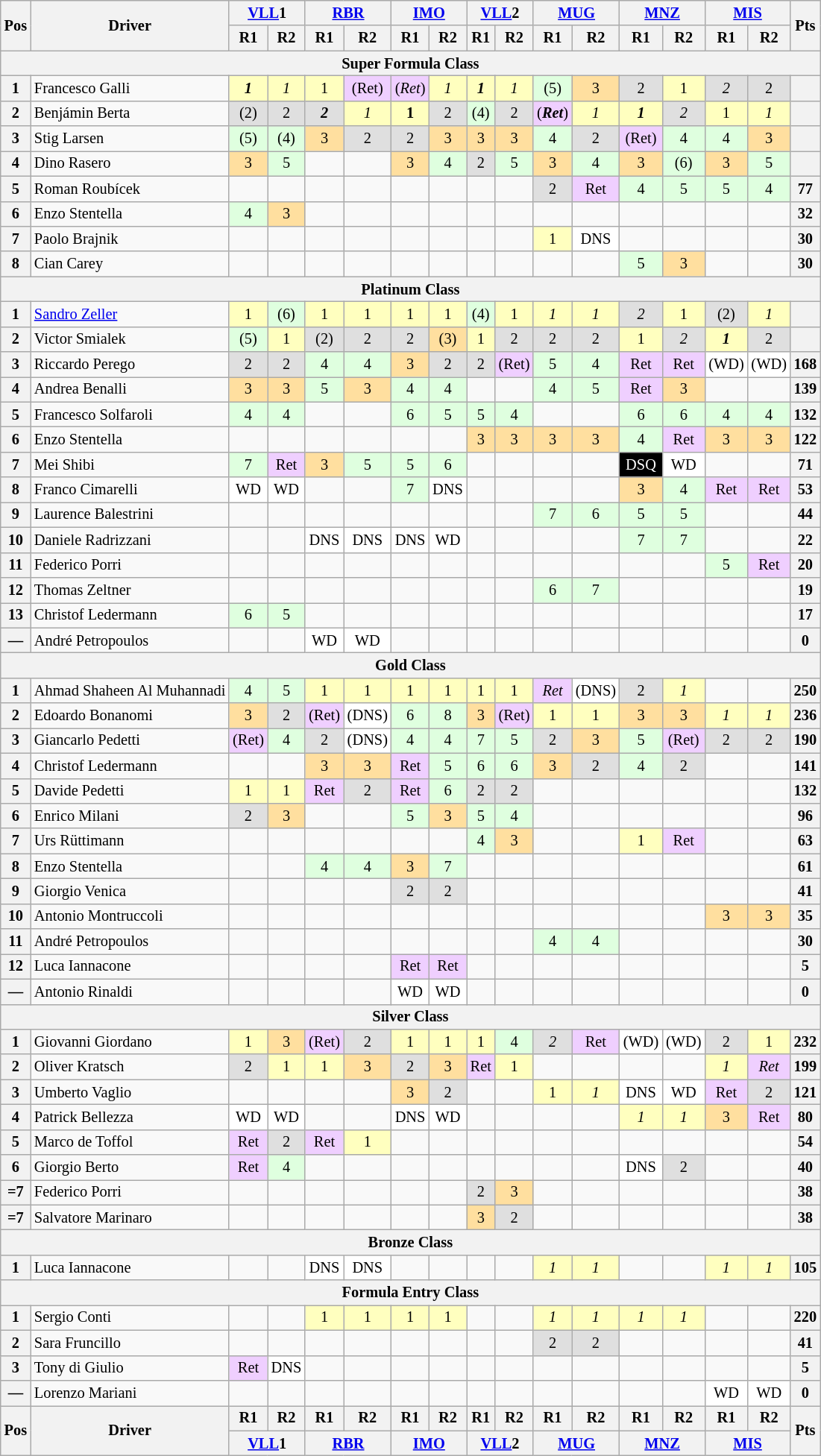<table class="wikitable" style="font-size:85%; text-align:center">
<tr>
<th rowspan="2" valign="middle">Pos</th>
<th rowspan="2" valign="middle">Driver</th>
<th colspan="2"><a href='#'>VLL</a>1<br></th>
<th colspan="2"><a href='#'>RBR</a><br></th>
<th colspan="2"><a href='#'>IMO</a><br></th>
<th colspan="2"><a href='#'>VLL</a>2<br></th>
<th colspan="2"><a href='#'>MUG</a><br></th>
<th colspan="2"><a href='#'>MNZ</a><br></th>
<th colspan="2"><a href='#'>MIS</a><br></th>
<th rowspan="2" valign="middle">Pts</th>
</tr>
<tr>
<th>R1</th>
<th>R2</th>
<th>R1</th>
<th>R2</th>
<th>R1</th>
<th>R2</th>
<th>R1</th>
<th>R2</th>
<th>R1</th>
<th>R2</th>
<th>R1</th>
<th>R2</th>
<th>R1</th>
<th>R2</th>
</tr>
<tr>
<th colspan="17">Super Formula Class</th>
</tr>
<tr>
<th>1</th>
<td align="left"> Francesco Galli</td>
<td style="background:#FFFFBF;"><strong><em>1</em></strong></td>
<td style="background:#FFFFBF;"><em>1</em></td>
<td style="background:#FFFFBF;">1</td>
<td style="background:#EFCFFF;">(Ret)</td>
<td style="background:#EFCFFF;">(<em>Ret</em>)</td>
<td style="background:#FFFFBF;"><em>1</em></td>
<td style="background:#FFFFBF;"><strong><em>1</em></strong></td>
<td style="background:#FFFFBF;"><em>1</em></td>
<td style="background:#DFFFDF;">(5)</td>
<td style="background:#FFDF9F;">3</td>
<td style="background:#DFDFDF;">2</td>
<td style="background:#FFFFBF;">1</td>
<td style="background:#DFDFDF;"><em>2</em></td>
<td style="background:#DFDFDF;">2</td>
<th></th>
</tr>
<tr>
<th>2</th>
<td align="left"> Benjámin Berta</td>
<td style="background:#DFDFDF;">(2)</td>
<td style="background:#DFDFDF;">2</td>
<td style="background:#DFDFDF;"><strong><em>2</em></strong></td>
<td style="background:#FFFFBF;"><em>1</em></td>
<td style="background:#FFFFBF;"><strong>1</strong></td>
<td style="background:#DFDFDF;">2</td>
<td style="background:#DFFFDF;">(4)</td>
<td style="background:#DFDFDF;">2</td>
<td style="background:#EFCFFF;">(<strong><em>Ret</em></strong>)</td>
<td style="background:#FFFFBF;"><em>1</em></td>
<td style="background:#FFFFBF;"><strong><em>1</em></strong></td>
<td style="background:#DFDFDF;"><em>2</em></td>
<td style="background:#FFFFBF;">1</td>
<td style="background:#FFFFBF;"><em>1</em></td>
<th></th>
</tr>
<tr>
<th>3</th>
<td align="left"> Stig Larsen</td>
<td style="background:#DFFFDF;">(5)</td>
<td style="background:#DFFFDF;">(4)</td>
<td style="background:#FFDF9F;">3</td>
<td style="background:#DFDFDF;">2</td>
<td style="background:#DFDFDF;">2</td>
<td style="background:#FFDF9F;">3</td>
<td style="background:#FFDF9F;">3</td>
<td style="background:#FFDF9F;">3</td>
<td style="background:#DFFFDF;">4</td>
<td style="background:#DFDFDF;">2</td>
<td style="background:#EFCFFF;">(Ret)</td>
<td style="background:#DFFFDF;">4</td>
<td style="background:#DFFFDF;">4</td>
<td style="background:#FFDF9F;">3</td>
<th></th>
</tr>
<tr>
<th>4</th>
<td align="left"> Dino Rasero</td>
<td style="background:#FFDF9F;">3</td>
<td style="background:#DFFFDF;">5</td>
<td></td>
<td></td>
<td style="background:#FFDF9F;">3</td>
<td style="background:#DFFFDF;">4</td>
<td style="background:#DFDFDF;">2</td>
<td style="background:#DFFFDF;">5</td>
<td style="background:#FFDF9F;">3</td>
<td style="background:#DFFFDF;">4</td>
<td style="background:#FFDF9F;">3</td>
<td style="background:#DFFFDF;">(6)</td>
<td style="background:#FFDF9F;">3</td>
<td style="background:#DFFFDF;">5</td>
<th></th>
</tr>
<tr>
<th>5</th>
<td align="left"> Roman Roubícek</td>
<td></td>
<td></td>
<td></td>
<td></td>
<td></td>
<td></td>
<td></td>
<td></td>
<td style="background:#DFDFDF;">2</td>
<td style="background:#EFCFFF;">Ret</td>
<td style="background:#DFFFDF;">4</td>
<td style="background:#DFFFDF;">5</td>
<td style="background:#DFFFDF;">5</td>
<td style="background:#DFFFDF;">4</td>
<th>77</th>
</tr>
<tr>
<th>6</th>
<td align="left"> Enzo Stentella</td>
<td style="background:#DFFFDF;">4</td>
<td style="background:#FFDF9F;">3</td>
<td></td>
<td></td>
<td></td>
<td></td>
<td></td>
<td></td>
<td></td>
<td></td>
<td></td>
<td></td>
<td></td>
<td></td>
<th>32</th>
</tr>
<tr>
<th>7</th>
<td align="left"> Paolo Brajnik</td>
<td></td>
<td></td>
<td></td>
<td></td>
<td></td>
<td></td>
<td></td>
<td></td>
<td style="background:#FFFFBF;">1</td>
<td style="background:#FFFFFF;">DNS</td>
<td></td>
<td></td>
<td></td>
<td></td>
<th>30</th>
</tr>
<tr>
<th>8</th>
<td align="left"> Cian Carey</td>
<td></td>
<td></td>
<td></td>
<td></td>
<td></td>
<td></td>
<td></td>
<td></td>
<td></td>
<td></td>
<td style="background:#DFFFDF;">5</td>
<td style="background:#FFDF9F;">3</td>
<td></td>
<td></td>
<th>30</th>
</tr>
<tr>
<th colspan="17">Platinum Class</th>
</tr>
<tr>
<th>1</th>
<td align="left"> <a href='#'>Sandro Zeller</a></td>
<td style="background:#FFFFBF;">1</td>
<td style="background:#DFFFDF;">(6)</td>
<td style="background:#FFFFBF;">1</td>
<td style="background:#FFFFBF;">1</td>
<td style="background:#FFFFBF;">1</td>
<td style="background:#FFFFBF;">1</td>
<td style="background:#DFFFDF;">(4)</td>
<td style="background:#FFFFBF;">1</td>
<td style="background:#FFFFBF;"><em>1</em></td>
<td style="background:#FFFFBF;"><em>1</em></td>
<td style="background:#DFDFDF;"><em>2</em></td>
<td style="background:#FFFFBF;">1</td>
<td style="background:#DFDFDF;">(2)</td>
<td style="background:#FFFFBF;"><em>1</em></td>
<th></th>
</tr>
<tr>
<th>2</th>
<td align="left"> Victor Smialek</td>
<td style="background:#DFFFDF;">(5)</td>
<td style="background:#FFFFBF;">1</td>
<td style="background:#DFDFDF;">(2)</td>
<td style="background:#DFDFDF;">2</td>
<td style="background:#DFDFDF;">2</td>
<td style="background:#FFDF9F;">(3)</td>
<td style="background:#FFFFBF;">1</td>
<td style="background:#DFDFDF;">2</td>
<td style="background:#DFDFDF;">2</td>
<td style="background:#DFDFDF;">2</td>
<td style="background:#FFFFBF;">1</td>
<td style="background:#DFDFDF;"><em>2</em></td>
<td style="background:#FFFFBF;"><strong><em>1</em></strong></td>
<td style="background:#DFDFDF;">2</td>
<th></th>
</tr>
<tr>
<th>3</th>
<td align="left"> Riccardo Perego</td>
<td style="background:#DFDFDF;">2</td>
<td style="background:#DFDFDF;">2</td>
<td style="background:#DFFFDF;">4</td>
<td style="background:#DFFFDF;">4</td>
<td style="background:#FFDF9F;">3</td>
<td style="background:#DFDFDF;">2</td>
<td style="background:#DFDFDF;">2</td>
<td style="background:#EFCFFF;">(Ret)</td>
<td style="background:#DFFFDF;">5</td>
<td style="background:#DFFFDF;">4</td>
<td style="background:#EFCFFF;">Ret</td>
<td style="background:#EFCFFF;">Ret</td>
<td style="background:#FFFFFF;">(WD)</td>
<td style="background:#FFFFFF;">(WD)</td>
<th>168</th>
</tr>
<tr>
<th>4</th>
<td align="left"> Andrea Benalli</td>
<td style="background:#FFDF9F;">3</td>
<td style="background:#FFDF9F;">3</td>
<td style="background:#DFFFDF;">5</td>
<td style="background:#FFDF9F;">3</td>
<td style="background:#DFFFDF;">4</td>
<td style="background:#DFFFDF;">4</td>
<td></td>
<td></td>
<td style="background:#DFFFDF;">4</td>
<td style="background:#DFFFDF;">5</td>
<td style="background:#EFCFFF;">Ret</td>
<td style="background:#FFDF9F;">3</td>
<td></td>
<td></td>
<th>139</th>
</tr>
<tr>
<th>5</th>
<td align="left"> Francesco Solfaroli</td>
<td style="background:#DFFFDF;">4</td>
<td style="background:#DFFFDF;">4</td>
<td></td>
<td></td>
<td style="background:#DFFFDF;">6</td>
<td style="background:#DFFFDF;">5</td>
<td style="background:#DFFFDF;">5</td>
<td style="background:#DFFFDF;">4</td>
<td></td>
<td></td>
<td style="background:#DFFFDF;">6</td>
<td style="background:#DFFFDF;">6</td>
<td style="background:#DFFFDF;">4</td>
<td style="background:#DFFFDF;">4</td>
<th>132</th>
</tr>
<tr>
<th>6</th>
<td align="left"> Enzo Stentella</td>
<td></td>
<td></td>
<td></td>
<td></td>
<td></td>
<td></td>
<td style="background:#FFDF9F;">3</td>
<td style="background:#FFDF9F;">3</td>
<td style="background:#FFDF9F;">3</td>
<td style="background:#FFDF9F;">3</td>
<td style="background:#DFFFDF;">4</td>
<td style="background:#EFCFFF;">Ret</td>
<td style="background:#FFDF9F;">3</td>
<td style="background:#FFDF9F;">3</td>
<th>122</th>
</tr>
<tr>
<th>7</th>
<td align="left"> Mei Shibi</td>
<td style="background:#DFFFDF;">7</td>
<td style="background:#EFCFFF;">Ret</td>
<td style="background:#FFDF9F;">3</td>
<td style="background:#DFFFDF;">5</td>
<td style="background:#DFFFDF;">5</td>
<td style="background:#DFFFDF;">6</td>
<td></td>
<td></td>
<td></td>
<td></td>
<td style="background:#000000; color:#FFFFFF">DSQ</td>
<td style="background:#FFFFFF;">WD</td>
<td></td>
<td></td>
<th>71</th>
</tr>
<tr>
<th>8</th>
<td align="left"> Franco Cimarelli</td>
<td style="background:#FFFFFF;">WD</td>
<td style="background:#FFFFFF;">WD</td>
<td></td>
<td></td>
<td style="background:#DFFFDF;">7</td>
<td style="background:#FFFFFF;">DNS</td>
<td></td>
<td></td>
<td></td>
<td></td>
<td style="background:#FFDF9F;">3</td>
<td style="background:#DFFFDF;">4</td>
<td style="background:#EFCFFF;">Ret</td>
<td style="background:#EFCFFF;">Ret</td>
<th>53</th>
</tr>
<tr>
<th>9</th>
<td align="left"> Laurence Balestrini</td>
<td></td>
<td></td>
<td></td>
<td></td>
<td></td>
<td></td>
<td></td>
<td></td>
<td style="background:#DFFFDF;">7</td>
<td style="background:#DFFFDF;">6</td>
<td style="background:#DFFFDF;">5</td>
<td style="background:#DFFFDF;">5</td>
<td></td>
<td></td>
<th>44</th>
</tr>
<tr>
<th>10</th>
<td align="left"> Daniele Radrizzani</td>
<td></td>
<td></td>
<td style="background:#FFFFFF;">DNS</td>
<td style="background:#FFFFFF;">DNS</td>
<td style="background:#FFFFFF;">DNS</td>
<td style="background:#FFFFFF;">WD</td>
<td></td>
<td></td>
<td></td>
<td></td>
<td style="background:#DFFFDF;">7</td>
<td style="background:#DFFFDF;">7</td>
<td></td>
<td></td>
<th>22</th>
</tr>
<tr>
<th>11</th>
<td align="left"> Federico Porri</td>
<td></td>
<td></td>
<td></td>
<td></td>
<td></td>
<td></td>
<td></td>
<td></td>
<td></td>
<td></td>
<td></td>
<td></td>
<td style="background:#DFFFDF;">5</td>
<td style="background:#EFCFFF;">Ret</td>
<th>20</th>
</tr>
<tr>
<th>12</th>
<td align="left"> Thomas Zeltner</td>
<td></td>
<td></td>
<td></td>
<td></td>
<td></td>
<td></td>
<td></td>
<td></td>
<td style="background:#DFFFDF;">6</td>
<td style="background:#DFFFDF;">7</td>
<td></td>
<td></td>
<td></td>
<td></td>
<th>19</th>
</tr>
<tr>
<th>13</th>
<td align="left"> Christof Ledermann</td>
<td style="background:#DFFFDF;">6</td>
<td style="background:#DFFFDF;">5</td>
<td></td>
<td></td>
<td></td>
<td></td>
<td></td>
<td></td>
<td></td>
<td></td>
<td></td>
<td></td>
<td></td>
<td></td>
<th>17</th>
</tr>
<tr>
<th>—</th>
<td align="left"> André Petropoulos</td>
<td></td>
<td></td>
<td style="background:#FFFFFF;">WD</td>
<td style="background:#FFFFFF;">WD</td>
<td></td>
<td></td>
<td></td>
<td></td>
<td></td>
<td></td>
<td></td>
<td></td>
<td></td>
<td></td>
<th>0</th>
</tr>
<tr>
<th colspan="17">Gold Class</th>
</tr>
<tr>
<th>1</th>
<td align="left"> Ahmad Shaheen Al Muhannadi</td>
<td style="background:#DFFFDF;">4</td>
<td style="background:#DFFFDF;">5</td>
<td style="background:#FFFFBF;">1</td>
<td style="background:#FFFFBF;">1</td>
<td style="background:#FFFFBF;">1</td>
<td style="background:#FFFFBF;">1</td>
<td style="background:#FFFFBF;">1</td>
<td style="background:#FFFFBF;">1</td>
<td style="background:#EFCFFF;"><em>Ret</em></td>
<td style="background:#FFFFFF;">(DNS)</td>
<td style="background:#DFDFDF;">2</td>
<td style="background:#FFFFBF;"><em>1</em></td>
<td></td>
<td></td>
<th>250</th>
</tr>
<tr>
<th>2</th>
<td align="left"> Edoardo Bonanomi</td>
<td style="background:#FFDF9F;">3</td>
<td style="background:#DFDFDF;">2</td>
<td style="background:#EFCFFF;">(Ret)</td>
<td style="background:#FFFFFF;">(DNS)</td>
<td style="background:#DFFFDF;">6</td>
<td style="background:#DFFFDF;">8</td>
<td style="background:#FFDF9F;">3</td>
<td style="background:#EFCFFF;">(Ret)</td>
<td style="background:#FFFFBF;">1</td>
<td style="background:#FFFFBF;">1</td>
<td style="background:#FFDF9F;">3</td>
<td style="background:#FFDF9F;">3</td>
<td style="background:#FFFFBF;"><em>1</em></td>
<td style="background:#FFFFBF;"><em>1</em></td>
<th>236</th>
</tr>
<tr>
<th>3</th>
<td align="left"> Giancarlo Pedetti</td>
<td style="background:#EFCFFF;">(Ret)</td>
<td style="background:#DFFFDF;">4</td>
<td style="background:#DFDFDF;">2</td>
<td style="background:#FFFFFF;">(DNS)</td>
<td style="background:#DFFFDF;">4</td>
<td style="background:#DFFFDF;">4</td>
<td style="background:#DFFFDF;">7</td>
<td style="background:#DFFFDF;">5</td>
<td style="background:#DFDFDF;">2</td>
<td style="background:#FFDF9F;">3</td>
<td style="background:#DFFFDF;">5</td>
<td style="background:#EFCFFF;">(Ret)</td>
<td style="background:#DFDFDF;">2</td>
<td style="background:#DFDFDF;">2</td>
<th>190</th>
</tr>
<tr>
<th>4</th>
<td align="left"> Christof Ledermann</td>
<td></td>
<td></td>
<td style="background:#FFDF9F;">3</td>
<td style="background:#FFDF9F;">3</td>
<td style="background:#EFCFFF;">Ret</td>
<td style="background:#DFFFDF;">5</td>
<td style="background:#DFFFDF;">6</td>
<td style="background:#DFFFDF;">6</td>
<td style="background:#FFDF9F;">3</td>
<td style="background:#DFDFDF;">2</td>
<td style="background:#DFFFDF;">4</td>
<td style="background:#DFDFDF;">2</td>
<td></td>
<td></td>
<th>141</th>
</tr>
<tr>
<th>5</th>
<td align="left"> Davide Pedetti</td>
<td style="background:#FFFFBF;">1</td>
<td style="background:#FFFFBF;">1</td>
<td style="background:#EFCFFF;">Ret</td>
<td style="background:#DFDFDF;">2</td>
<td style="background:#EFCFFF;">Ret</td>
<td style="background:#DFFFDF;">6</td>
<td style="background:#DFDFDF;">2</td>
<td style="background:#DFDFDF;">2</td>
<td></td>
<td></td>
<td></td>
<td></td>
<td></td>
<td></td>
<th>132</th>
</tr>
<tr>
<th>6</th>
<td align="left"> Enrico Milani</td>
<td style="background:#DFDFDF;">2</td>
<td style="background:#FFDF9F;">3</td>
<td></td>
<td></td>
<td style="background:#DFFFDF;">5</td>
<td style="background:#FFDF9F;">3</td>
<td style="background:#DFFFDF;">5</td>
<td style="background:#DFFFDF;">4</td>
<td></td>
<td></td>
<td></td>
<td></td>
<td></td>
<td></td>
<th>96</th>
</tr>
<tr>
<th>7</th>
<td align="left"> Urs Rüttimann</td>
<td></td>
<td></td>
<td></td>
<td></td>
<td></td>
<td></td>
<td style="background:#DFFFDF;">4</td>
<td style="background:#FFDF9F;">3</td>
<td></td>
<td></td>
<td style="background:#FFFFBF;">1</td>
<td style="background:#EFCFFF;">Ret</td>
<td></td>
<td></td>
<th>63</th>
</tr>
<tr>
<th>8</th>
<td align="left"> Enzo Stentella</td>
<td></td>
<td></td>
<td style="background:#DFFFDF;">4</td>
<td style="background:#DFFFDF;">4</td>
<td style="background:#FFDF9F;">3</td>
<td style="background:#DFFFDF;">7</td>
<td></td>
<td></td>
<td></td>
<td></td>
<td></td>
<td></td>
<td></td>
<td></td>
<th>61</th>
</tr>
<tr>
<th>9</th>
<td align="left"> Giorgio Venica</td>
<td></td>
<td></td>
<td></td>
<td></td>
<td style="background:#DFDFDF;">2</td>
<td style="background:#DFDFDF;">2</td>
<td></td>
<td></td>
<td></td>
<td></td>
<td></td>
<td></td>
<td></td>
<td></td>
<th>41</th>
</tr>
<tr>
<th>10</th>
<td align="left"> Antonio Montruccoli</td>
<td></td>
<td></td>
<td></td>
<td></td>
<td></td>
<td></td>
<td></td>
<td></td>
<td></td>
<td></td>
<td></td>
<td></td>
<td style="background:#FFDF9F;">3</td>
<td style="background:#FFDF9F;">3</td>
<th>35</th>
</tr>
<tr>
<th>11</th>
<td align="left"> André Petropoulos</td>
<td></td>
<td></td>
<td></td>
<td></td>
<td></td>
<td></td>
<td></td>
<td></td>
<td style="background:#DFFFDF;">4</td>
<td style="background:#DFFFDF;">4</td>
<td></td>
<td></td>
<td></td>
<td></td>
<th>30</th>
</tr>
<tr>
<th>12</th>
<td align="left"> Luca Iannacone</td>
<td></td>
<td></td>
<td></td>
<td></td>
<td style="background:#EFCFFF;">Ret</td>
<td style="background:#EFCFFF;">Ret</td>
<td></td>
<td></td>
<td></td>
<td></td>
<td></td>
<td></td>
<td></td>
<td></td>
<th>5</th>
</tr>
<tr>
<th>—</th>
<td align="left"> Antonio Rinaldi</td>
<td></td>
<td></td>
<td></td>
<td></td>
<td style="background:#FFFFFF;">WD</td>
<td style="background:#FFFFFF;">WD</td>
<td></td>
<td></td>
<td></td>
<td></td>
<td></td>
<td></td>
<td></td>
<td></td>
<th>0</th>
</tr>
<tr>
<th colspan="17">Silver Class</th>
</tr>
<tr>
<th>1</th>
<td align="left"> Giovanni Giordano</td>
<td style="background:#FFFFBF;">1</td>
<td style="background:#FFDF9F;">3</td>
<td style="background:#EFCFFF;">(Ret)</td>
<td style="background:#DFDFDF;">2</td>
<td style="background:#FFFFBF;">1</td>
<td style="background:#FFFFBF;">1</td>
<td style="background:#FFFFBF;">1</td>
<td style="background:#DFFFDF;">4</td>
<td style="background:#DFDFDF;"><em>2</em></td>
<td style="background:#EFCFFF;">Ret</td>
<td style="background:#FFFFFF;">(WD)</td>
<td style="background:#FFFFFF;">(WD)</td>
<td style="background:#DFDFDF;">2</td>
<td style="background:#FFFFBF;">1</td>
<th>232</th>
</tr>
<tr>
<th>2</th>
<td align="left"> Oliver Kratsch</td>
<td style="background:#DFDFDF;">2</td>
<td style="background:#FFFFBF;">1</td>
<td style="background:#FFFFBF;">1</td>
<td style="background:#FFDF9F;">3</td>
<td style="background:#DFDFDF;">2</td>
<td style="background:#FFDF9F;">3</td>
<td style="background:#EFCFFF;">Ret</td>
<td style="background:#FFFFBF;">1</td>
<td></td>
<td></td>
<td></td>
<td></td>
<td style="background:#FFFFBF;"><em>1</em></td>
<td style="background:#EFCFFF;"><em>Ret</em></td>
<th>199</th>
</tr>
<tr>
<th>3</th>
<td align="left"> Umberto Vaglio</td>
<td></td>
<td></td>
<td></td>
<td></td>
<td style="background:#FFDF9F;">3</td>
<td style="background:#DFDFDF;">2</td>
<td></td>
<td></td>
<td style="background:#FFFFBF;">1</td>
<td style="background:#FFFFBF;"><em>1</em></td>
<td style="background:#FFFFFF;">DNS</td>
<td style="background:#FFFFFF;">WD</td>
<td style="background:#EFCFFF;">Ret</td>
<td style="background:#DFDFDF;">2</td>
<th>121</th>
</tr>
<tr>
<th>4</th>
<td align="left"> Patrick Bellezza</td>
<td style="background:#FFFFFF;">WD</td>
<td style="background:#FFFFFF;">WD</td>
<td></td>
<td></td>
<td style="background:#FFFFFF;">DNS</td>
<td style="background:#FFFFFF;">WD</td>
<td></td>
<td></td>
<td></td>
<td></td>
<td style="background:#FFFFBF;"><em>1</em></td>
<td style="background:#FFFFBF;"><em>1</em></td>
<td style="background:#FFDF9F;">3</td>
<td style="background:#EFCFFF;">Ret</td>
<th>80</th>
</tr>
<tr>
<th>5</th>
<td align="left"> Marco de Toffol</td>
<td style="background:#EFCFFF;">Ret</td>
<td style="background:#DFDFDF;">2</td>
<td style="background:#EFCFFF;">Ret</td>
<td style="background:#FFFFBF;">1</td>
<td></td>
<td></td>
<td></td>
<td></td>
<td></td>
<td></td>
<td></td>
<td></td>
<td></td>
<td></td>
<th>54</th>
</tr>
<tr>
<th>6</th>
<td align="left"> Giorgio Berto</td>
<td style="background:#EFCFFF;">Ret</td>
<td style="background:#DFFFDF;">4</td>
<td></td>
<td></td>
<td></td>
<td></td>
<td></td>
<td></td>
<td></td>
<td></td>
<td style="background:#FFFFFF;">DNS</td>
<td style="background:#DFDFDF;">2</td>
<td></td>
<td></td>
<th>40</th>
</tr>
<tr>
<th>=7</th>
<td align="left"> Federico Porri</td>
<td></td>
<td></td>
<td></td>
<td></td>
<td></td>
<td></td>
<td style="background:#DFDFDF;">2</td>
<td style="background:#FFDF9F;">3</td>
<td></td>
<td></td>
<td></td>
<td></td>
<td></td>
<td></td>
<th>38</th>
</tr>
<tr>
<th>=7</th>
<td align="left"> Salvatore Marinaro</td>
<td></td>
<td></td>
<td></td>
<td></td>
<td></td>
<td></td>
<td style="background:#FFDF9F;">3</td>
<td style="background:#DFDFDF;">2</td>
<td></td>
<td></td>
<td></td>
<td></td>
<td></td>
<td></td>
<th>38</th>
</tr>
<tr>
<th colspan="17">Bronze Class</th>
</tr>
<tr>
<th>1</th>
<td align="left"> Luca Iannacone</td>
<td></td>
<td></td>
<td style="background:#FFFFFF;">DNS</td>
<td style="background:#FFFFFF;">DNS</td>
<td></td>
<td></td>
<td></td>
<td></td>
<td style="background:#FFFFBF;"><em>1</em></td>
<td style="background:#FFFFBF;"><em>1</em></td>
<td></td>
<td></td>
<td style="background:#FFFFBF;"><em>1</em></td>
<td style="background:#FFFFBF;"><em>1</em></td>
<th>105</th>
</tr>
<tr>
<th colspan="17">Formula Entry Class</th>
</tr>
<tr>
<th>1</th>
<td align="left"> Sergio Conti</td>
<td></td>
<td></td>
<td style="background:#FFFFBF;">1</td>
<td style="background:#FFFFBF;">1</td>
<td style="background:#FFFFBF;">1</td>
<td style="background:#FFFFBF;">1</td>
<td></td>
<td></td>
<td style="background:#FFFFBF;"><em>1</em></td>
<td style="background:#FFFFBF;"><em>1</em></td>
<td style="background:#FFFFBF;"><em>1</em></td>
<td style="background:#FFFFBF;"><em>1</em></td>
<td></td>
<td></td>
<th>220</th>
</tr>
<tr>
<th>2</th>
<td align="left"> Sara Fruncillo</td>
<td></td>
<td></td>
<td></td>
<td></td>
<td></td>
<td></td>
<td></td>
<td></td>
<td style="background:#DFDFDF;">2</td>
<td style="background:#DFDFDF;">2</td>
<td></td>
<td></td>
<td></td>
<td></td>
<th>41</th>
</tr>
<tr>
<th>3</th>
<td align="left"> Tony di Giulio</td>
<td style="background:#EFCFFF;">Ret</td>
<td style="background:#FFFFFF;">DNS</td>
<td></td>
<td></td>
<td></td>
<td></td>
<td></td>
<td></td>
<td></td>
<td></td>
<td></td>
<td></td>
<td></td>
<td></td>
<th>5</th>
</tr>
<tr>
<th>—</th>
<td align="left"> Lorenzo Mariani</td>
<td></td>
<td></td>
<td></td>
<td></td>
<td></td>
<td></td>
<td></td>
<td></td>
<td></td>
<td></td>
<td></td>
<td></td>
<td style="background:#FFFFFF;">WD</td>
<td style="background:#FFFFFF;">WD</td>
<th>0</th>
</tr>
<tr>
<th rowspan="2">Pos</th>
<th rowspan="2">Driver</th>
<th>R1</th>
<th>R2</th>
<th>R1</th>
<th>R2</th>
<th>R1</th>
<th>R2</th>
<th>R1</th>
<th>R2</th>
<th>R1</th>
<th>R2</th>
<th>R1</th>
<th>R2</th>
<th>R1</th>
<th>R2</th>
<th rowspan="2">Pts</th>
</tr>
<tr>
<th colspan="2"><a href='#'>VLL</a>1<br></th>
<th colspan="2"><a href='#'>RBR</a><br></th>
<th colspan="2"><a href='#'>IMO</a><br></th>
<th colspan="2"><a href='#'>VLL</a>2<br></th>
<th colspan="2"><a href='#'>MUG</a><br></th>
<th colspan="2"><a href='#'>MNZ</a><br></th>
<th colspan="2"><a href='#'>MIS</a><br></th>
</tr>
</table>
